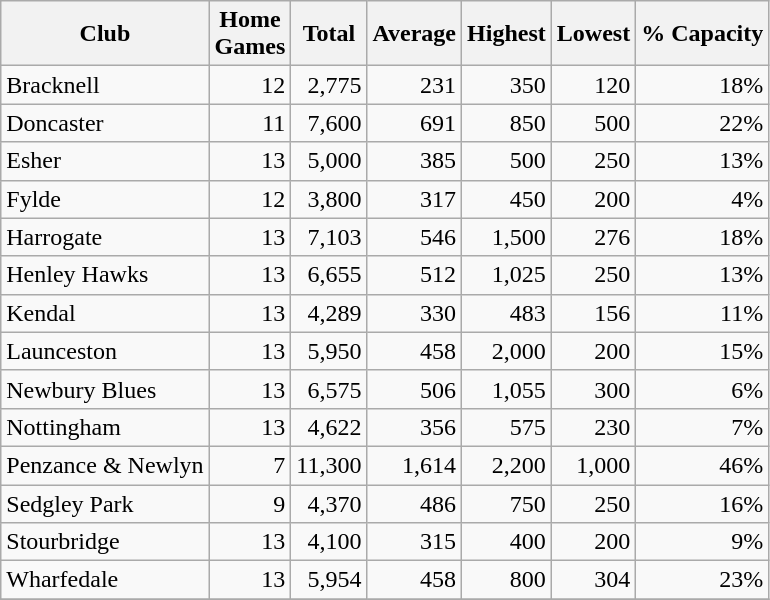<table class="wikitable sortable" style="text-align:right">
<tr>
<th>Club</th>
<th>Home<br>Games</th>
<th>Total</th>
<th>Average</th>
<th>Highest</th>
<th>Lowest</th>
<th>% Capacity</th>
</tr>
<tr>
<td style="text-align:left">Bracknell</td>
<td>12</td>
<td>2,775</td>
<td>231</td>
<td>350</td>
<td>120</td>
<td>18%</td>
</tr>
<tr>
<td style="text-align:left">Doncaster</td>
<td>11</td>
<td>7,600</td>
<td>691</td>
<td>850</td>
<td>500</td>
<td>22%</td>
</tr>
<tr>
<td style="text-align:left">Esher</td>
<td>13</td>
<td>5,000</td>
<td>385</td>
<td>500</td>
<td>250</td>
<td>13%</td>
</tr>
<tr>
<td style="text-align:left">Fylde</td>
<td>12</td>
<td>3,800</td>
<td>317</td>
<td>450</td>
<td>200</td>
<td>4%</td>
</tr>
<tr>
<td style="text-align:left">Harrogate</td>
<td>13</td>
<td>7,103</td>
<td>546</td>
<td>1,500</td>
<td>276</td>
<td>18%</td>
</tr>
<tr>
<td style="text-align:left">Henley Hawks</td>
<td>13</td>
<td>6,655</td>
<td>512</td>
<td>1,025</td>
<td>250</td>
<td>13%</td>
</tr>
<tr>
<td style="text-align:left">Kendal</td>
<td>13</td>
<td>4,289</td>
<td>330</td>
<td>483</td>
<td>156</td>
<td>11%</td>
</tr>
<tr>
<td style="text-align:left">Launceston</td>
<td>13</td>
<td>5,950</td>
<td>458</td>
<td>2,000</td>
<td>200</td>
<td>15%</td>
</tr>
<tr>
<td style="text-align:left">Newbury Blues</td>
<td>13</td>
<td>6,575</td>
<td>506</td>
<td>1,055</td>
<td>300</td>
<td>6%</td>
</tr>
<tr>
<td style="text-align:left">Nottingham</td>
<td>13</td>
<td>4,622</td>
<td>356</td>
<td>575</td>
<td>230</td>
<td>7%</td>
</tr>
<tr>
<td style="text-align:left">Penzance & Newlyn</td>
<td>7</td>
<td>11,300</td>
<td>1,614</td>
<td>2,200</td>
<td>1,000</td>
<td>46%</td>
</tr>
<tr>
<td style="text-align:left">Sedgley Park</td>
<td>9</td>
<td>4,370</td>
<td>486</td>
<td>750</td>
<td>250</td>
<td>16%</td>
</tr>
<tr>
<td style="text-align:left">Stourbridge</td>
<td>13</td>
<td>4,100</td>
<td>315</td>
<td>400</td>
<td>200</td>
<td>9%</td>
</tr>
<tr>
<td style="text-align:left">Wharfedale</td>
<td>13</td>
<td>5,954</td>
<td>458</td>
<td>800</td>
<td>304</td>
<td>23%</td>
</tr>
<tr>
</tr>
</table>
